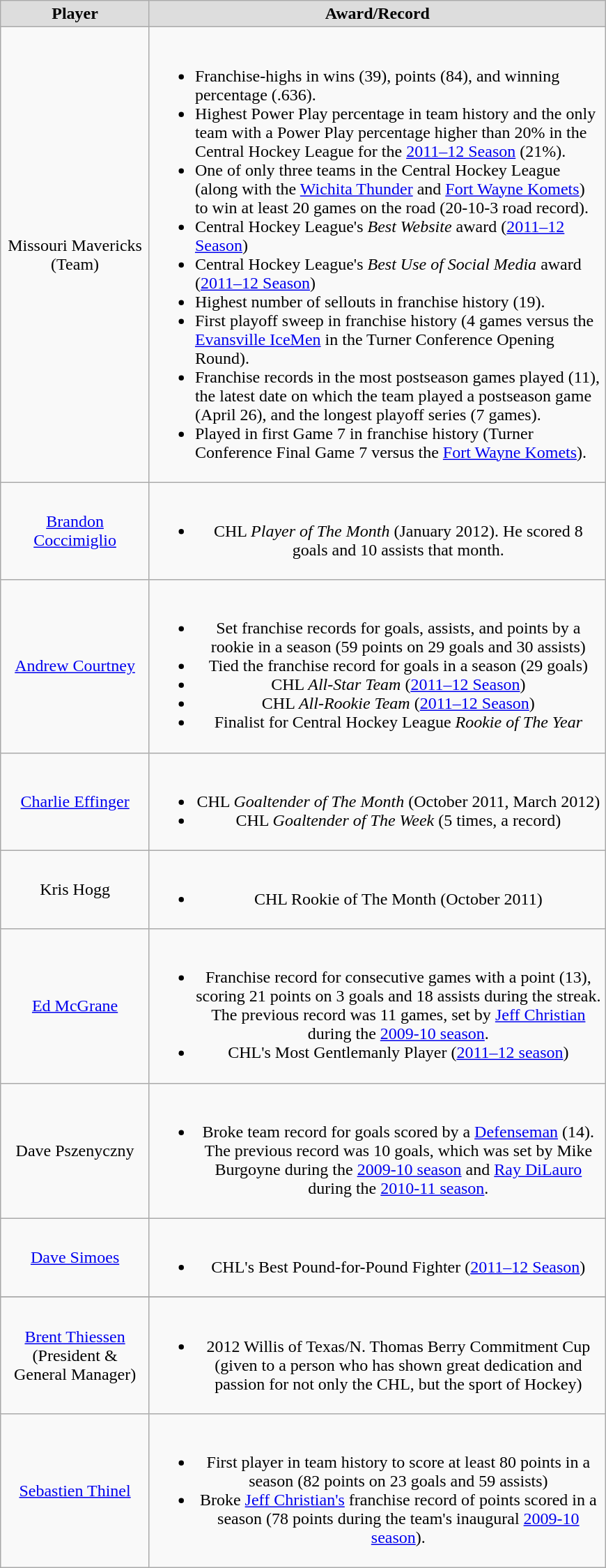<table class="wikitable" width="580px" style="text-align: center;">
<tr align="center" bgcolor="dddddd">
<td><strong>Player</strong></td>
<td><strong>Award/Record</strong></td>
</tr>
<tr>
<td style="text-align: center">Missouri Mavericks (Team)</td>
<td style="text-align: left;"><br><ul><li>Franchise-highs in wins (39), points (84), and winning percentage (.636).</li><li>Highest Power Play percentage in team history and the only team with a Power Play percentage higher than 20% in the Central Hockey League for the <a href='#'>2011–12 Season</a> (21%).</li><li>One of only three teams in the Central Hockey League (along with the <a href='#'>Wichita Thunder</a> and <a href='#'>Fort Wayne Komets</a>) to win at least 20 games on the road (20-10-3 road record).</li><li>Central Hockey League's <em>Best Website</em> award (<a href='#'>2011–12 Season</a>)</li><li>Central Hockey League's <em>Best Use of Social Media</em> award (<a href='#'>2011–12 Season</a>)</li><li>Highest number of sellouts in franchise history (19).</li><li>First playoff sweep in franchise history (4 games versus the <a href='#'>Evansville IceMen</a> in the Turner Conference Opening Round).</li><li>Franchise records in the most postseason games played (11), the latest date on which the team played a postseason game (April 26), and the longest playoff series (7 games).</li><li>Played in first Game 7 in franchise history (Turner Conference Final Game 7 versus the <a href='#'>Fort Wayne Komets</a>).</li></ul></td>
</tr>
<tr>
<td><a href='#'>Brandon Coccimiglio</a></td>
<td><br><ul><li>CHL <em>Player of The Month</em> (January 2012).  He scored 8 goals and 10 assists that month.</li></ul></td>
</tr>
<tr>
<td><a href='#'>Andrew Courtney</a></td>
<td><br><ul><li>Set franchise records for goals, assists, and points by a rookie in a season (59 points on 29 goals and 30 assists)</li><li>Tied the franchise record for goals in a season (29 goals)</li><li>CHL <em>All-Star Team</em> (<a href='#'>2011–12 Season</a>)</li><li>CHL <em>All-Rookie Team</em> (<a href='#'>2011–12 Season</a>)</li><li>Finalist for Central Hockey League <em>Rookie of The Year</em></li></ul></td>
</tr>
<tr>
<td><a href='#'>Charlie Effinger</a></td>
<td><br><ul><li>CHL <em>Goaltender of The Month</em> (October 2011, March 2012)</li><li>CHL <em>Goaltender of The Week</em> (5 times, a record)</li></ul></td>
</tr>
<tr>
<td>Kris Hogg</td>
<td><br><ul><li>CHL Rookie of The Month (October 2011)</li></ul></td>
</tr>
<tr>
<td><a href='#'>Ed McGrane</a></td>
<td><br><ul><li>Franchise record for consecutive games with a point (13), scoring 21 points on 3 goals and 18 assists during the streak.  The previous record was 11 games, set by <a href='#'>Jeff Christian</a> during the <a href='#'>2009-10 season</a>.</li><li>CHL's Most Gentlemanly Player (<a href='#'>2011–12 season</a>)</li></ul></td>
</tr>
<tr>
<td>Dave Pszenyczny</td>
<td><br><ul><li>Broke team record for goals scored by a <a href='#'>Defenseman</a> (14).  The previous record was 10 goals, which was set by Mike Burgoyne during the <a href='#'>2009-10 season</a> and <a href='#'>Ray DiLauro</a> during the <a href='#'>2010-11 season</a>.</li></ul></td>
</tr>
<tr>
<td><a href='#'>Dave Simoes</a></td>
<td><br><ul><li>CHL's Best Pound-for-Pound Fighter (<a href='#'>2011–12 Season</a>)</li></ul></td>
</tr>
<tr>
</tr>
<tr>
<td><a href='#'>Brent Thiessen</a> (President & General Manager)</td>
<td><br><ul><li>2012 Willis of Texas/N. Thomas Berry Commitment Cup (given to a person who has shown great dedication and passion for not only the CHL, but the sport of Hockey)</li></ul></td>
</tr>
<tr>
<td><a href='#'>Sebastien Thinel</a></td>
<td><br><ul><li>First player in team history to score at least 80 points in a season (82 points on 23 goals and 59 assists)</li><li>Broke <a href='#'>Jeff Christian's</a> franchise record of points scored in a season (78 points during the team's inaugural <a href='#'>2009-10 season</a>).</li></ul></td>
</tr>
</table>
